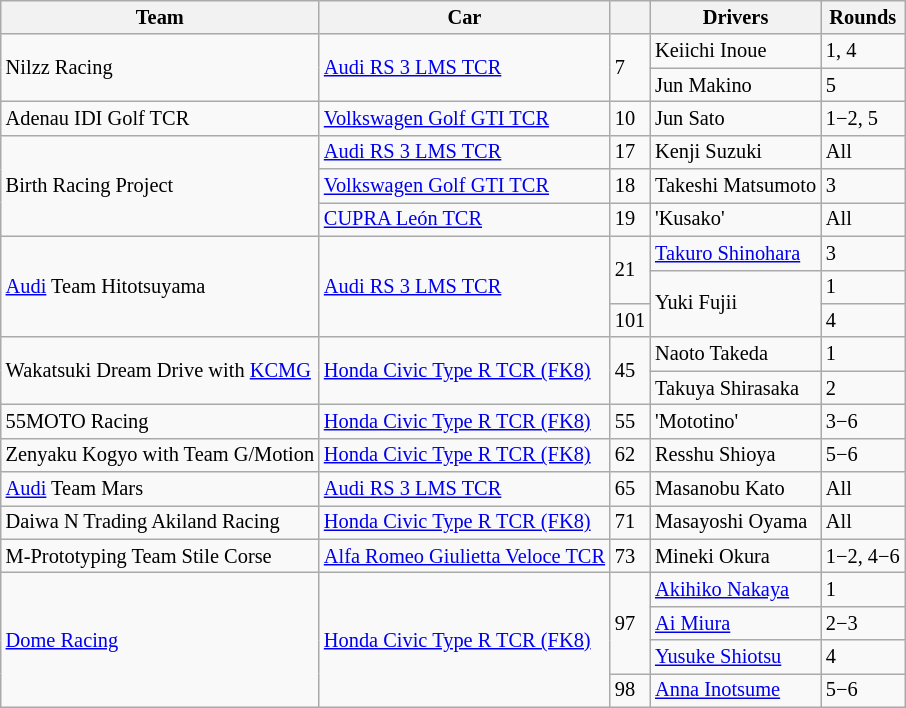<table class="wikitable" style="font-size: 85%;">
<tr>
<th>Team</th>
<th>Car</th>
<th></th>
<th>Drivers</th>
<th>Rounds</th>
</tr>
<tr>
<td rowspan="2"> Nilzz Racing</td>
<td rowspan="2"><a href='#'>Audi RS 3 LMS TCR</a></td>
<td rowspan="2">7</td>
<td> Keiichi Inoue</td>
<td>1, 4</td>
</tr>
<tr>
<td> Jun Makino</td>
<td>5</td>
</tr>
<tr>
<td> Adenau IDI Golf TCR</td>
<td><a href='#'>Volkswagen Golf GTI TCR</a></td>
<td>10</td>
<td> Jun Sato</td>
<td>1−2, 5</td>
</tr>
<tr>
<td rowspan="3"> Birth Racing Project</td>
<td><a href='#'>Audi RS 3 LMS TCR</a></td>
<td>17</td>
<td>  Kenji Suzuki</td>
<td>All</td>
</tr>
<tr>
<td><a href='#'>Volkswagen Golf GTI TCR</a></td>
<td>18</td>
<td>  Takeshi Matsumoto</td>
<td>3</td>
</tr>
<tr>
<td><a href='#'>CUPRA León TCR</a></td>
<td>19</td>
<td> 'Kusako'</td>
<td>All</td>
</tr>
<tr>
<td rowspan="3"> <a href='#'>Audi</a> Team Hitotsuyama</td>
<td rowspan="3"><a href='#'>Audi RS 3 LMS TCR</a></td>
<td rowspan="2">21</td>
<td> <a href='#'>Takuro Shinohara</a></td>
<td>3</td>
</tr>
<tr>
<td rowspan="2"> Yuki Fujii</td>
<td>1</td>
</tr>
<tr>
<td>101</td>
<td>4</td>
</tr>
<tr>
<td rowspan="2"> Wakatsuki Dream Drive with <a href='#'>KCMG</a></td>
<td rowspan="2"><a href='#'>Honda Civic Type R TCR (FK8)</a></td>
<td rowspan="2">45</td>
<td> Naoto Takeda</td>
<td>1</td>
</tr>
<tr>
<td> Takuya Shirasaka</td>
<td>2</td>
</tr>
<tr>
<td> 55MOTO Racing</td>
<td><a href='#'>Honda Civic Type R TCR (FK8)</a></td>
<td>55</td>
<td> 'Mototino'</td>
<td>3−6</td>
</tr>
<tr>
<td> Zenyaku Kogyo with Team G/Motion</td>
<td><a href='#'>Honda Civic Type R TCR (FK8)</a></td>
<td>62</td>
<td> Resshu Shioya</td>
<td>5−6</td>
</tr>
<tr>
<td> <a href='#'>Audi</a> Team Mars</td>
<td><a href='#'>Audi RS 3 LMS TCR</a></td>
<td>65</td>
<td> Masanobu Kato</td>
<td>All</td>
</tr>
<tr>
<td> Daiwa N Trading Akiland Racing</td>
<td><a href='#'>Honda Civic Type R TCR (FK8)</a></td>
<td>71</td>
<td> Masayoshi Oyama</td>
<td>All</td>
</tr>
<tr>
<td> M-Prototyping Team Stile Corse</td>
<td><a href='#'>Alfa Romeo Giulietta Veloce TCR</a></td>
<td>73</td>
<td> Mineki Okura</td>
<td>1−2, 4−6</td>
</tr>
<tr>
<td rowspan="4"> <a href='#'>Dome Racing</a></td>
<td rowspan="4"><a href='#'>Honda Civic Type R TCR (FK8)</a></td>
<td rowspan="3">97</td>
<td> <a href='#'>Akihiko Nakaya</a></td>
<td>1</td>
</tr>
<tr>
<td> <a href='#'>Ai Miura</a></td>
<td>2−3</td>
</tr>
<tr>
<td> <a href='#'>Yusuke Shiotsu</a></td>
<td>4</td>
</tr>
<tr>
<td>98</td>
<td> <a href='#'>Anna Inotsume</a></td>
<td>5−6</td>
</tr>
</table>
